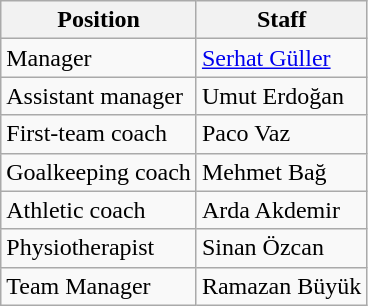<table class="wikitable">
<tr>
<th>Position</th>
<th>Staff</th>
</tr>
<tr>
<td>Manager</td>
<td> <a href='#'>Serhat Güller</a></td>
</tr>
<tr>
<td>Assistant manager</td>
<td> Umut Erdoğan</td>
</tr>
<tr>
<td>First-team coach</td>
<td> Paco Vaz</td>
</tr>
<tr>
<td>Goalkeeping coach</td>
<td> Mehmet Bağ</td>
</tr>
<tr>
<td>Athletic coach</td>
<td> Arda Akdemir</td>
</tr>
<tr>
<td>Physiotherapist</td>
<td> Sinan Özcan</td>
</tr>
<tr>
<td>Team Manager</td>
<td> Ramazan Büyük</td>
</tr>
</table>
